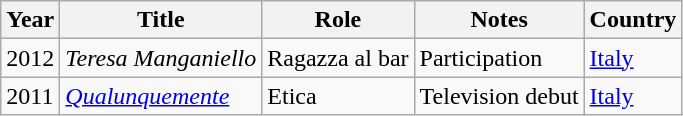<table class="wikitable sortable">
<tr>
<th>Year</th>
<th>Title</th>
<th>Role</th>
<th class="unsortable">Notes</th>
<th>Country</th>
</tr>
<tr>
<td rowspan=1>2012</td>
<td><em>Teresa Manganiello</em></td>
<td>Ragazza al bar</td>
<td>Participation</td>
<td><a href='#'>Italy</a></td>
</tr>
<tr>
<td rowspan=1>2011</td>
<td><em><a href='#'>Qualunquemente</a></em></td>
<td>Etica</td>
<td>Television debut</td>
<td><a href='#'>Italy</a></td>
</tr>
</table>
